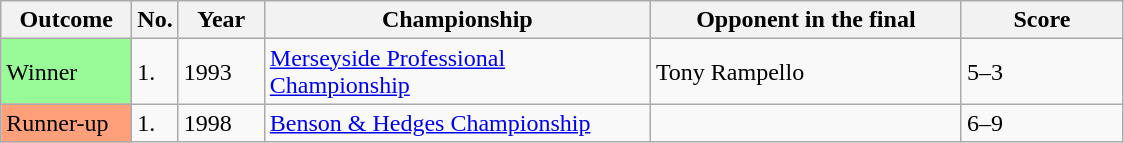<table class="sortable wikitable">
<tr>
<th width="80">Outcome</th>
<th width="20">No.</th>
<th width="50">Year</th>
<th width="250">Championship</th>
<th width="200">Opponent in the final</th>
<th width="100">Score</th>
</tr>
<tr>
<td style="background:#98FB98">Winner</td>
<td>1.</td>
<td>1993</td>
<td><a href='#'>Merseyside Professional Championship</a></td>
<td> Tony Rampello</td>
<td>5–3</td>
</tr>
<tr>
<td style="background:#ffa07a;">Runner-up</td>
<td>1.</td>
<td>1998</td>
<td><a href='#'>Benson & Hedges Championship</a></td>
<td> </td>
<td>6–9</td>
</tr>
</table>
